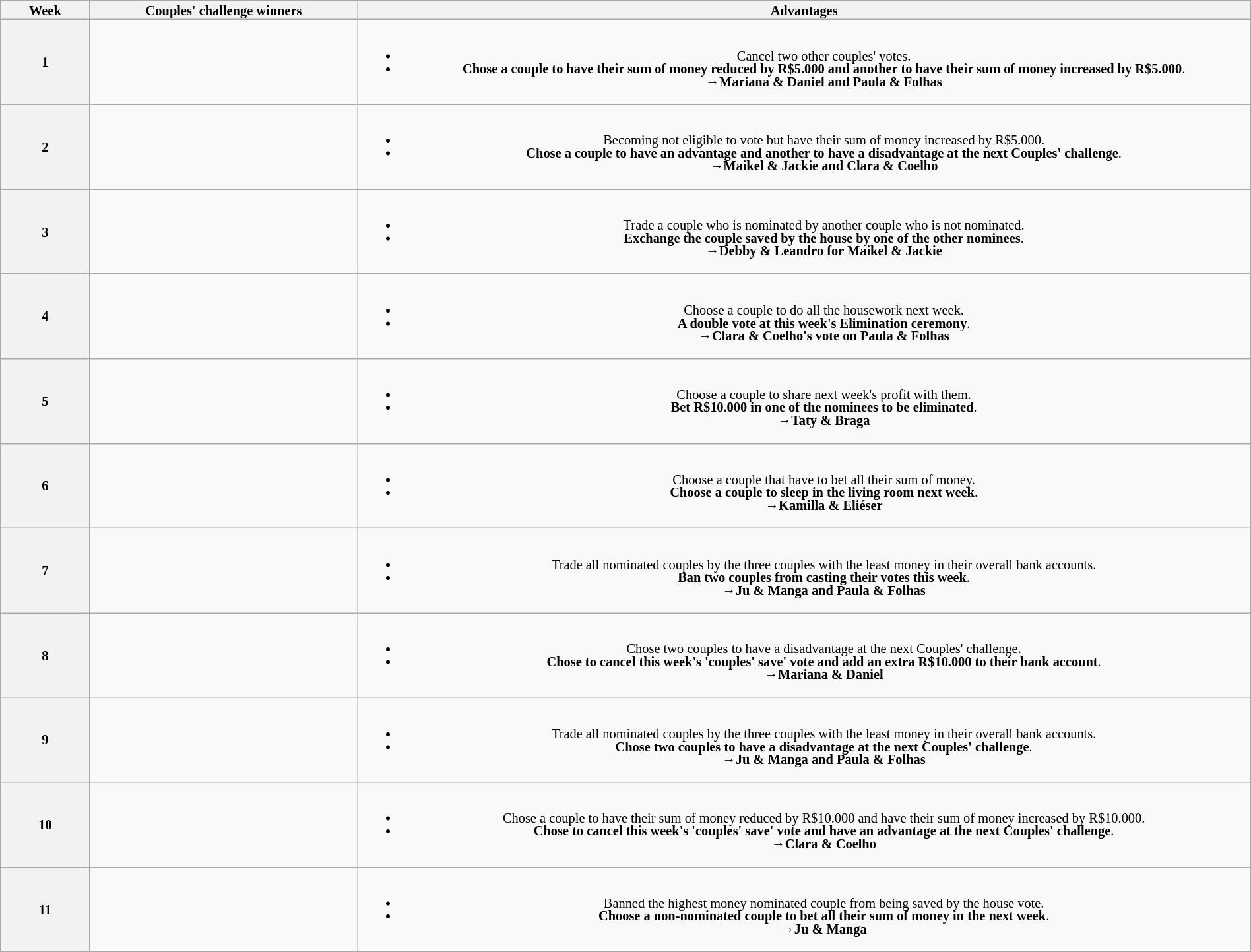<table class="wikitable" style="text-align:center; font-size:85%; width:100%; line-height:13px;">
<tr>
<th style="width:05%">Week</th>
<th style="width:15%">Couples' challenge winners</th>
<th style="width:50%">Advantages</th>
</tr>
<tr>
<th>1</th>
<td></td>
<td><br><ul><li> Cancel two other couples' votes.</li><li> <strong>Chose a couple to have their sum of money reduced by R$5.000 and another to have their sum of money increased by R$5.000</strong>.<br>→<strong>Mariana & Daniel and Paula & Folhas</strong></li></ul></td>
</tr>
<tr>
<th>2</th>
<td></td>
<td><br><ul><li> Becoming not eligible to vote but have their sum of money increased by R$5.000.</li><li> <strong>Chose a couple to have an advantage and another to have a disadvantage at the next Couples' challenge</strong>.<br>→<strong>Maikel & Jackie and Clara & Coelho</strong></li></ul></td>
</tr>
<tr>
<th>3</th>
<td></td>
<td><br><ul><li> Trade a couple who is nominated by another couple who is not nominated.</li><li> <strong>Exchange the couple saved by the house by one of the other nominees</strong>.<br>→<strong>Debby & Leandro for Maikel & Jackie</strong></li></ul></td>
</tr>
<tr>
<th>4</th>
<td></td>
<td><br><ul><li> Choose a couple to do all the housework next week.</li><li> <strong>A double vote at this week's Elimination ceremony</strong>.<br>→<strong>Clara & Coelho's vote on Paula & Folhas</strong></li></ul></td>
</tr>
<tr>
<th>5</th>
<td></td>
<td><br><ul><li> Choose a couple to share next week's profit with them.</li><li> <strong>Bet R$10.000 in one of the nominees to be eliminated</strong>.<br>→<strong>Taty & Braga</strong></li></ul></td>
</tr>
<tr>
<th>6</th>
<td></td>
<td><br><ul><li> Choose a couple that have to bet all their sum of money.</li><li> <strong>Choose a couple to sleep in the living room next week</strong>.<br>→<strong>Kamilla & Eliéser</strong></li></ul></td>
</tr>
<tr>
<th>7</th>
<td></td>
<td><br><ul><li> Trade all nominated couples by the three couples with the least money in their overall bank accounts.</li><li> <strong>Ban two couples from casting their votes this week</strong>.<br>→<strong>Ju & Manga and Paula & Folhas</strong></li></ul></td>
</tr>
<tr>
<th>8</th>
<td></td>
<td><br><ul><li> Chose two couples to have a disadvantage at the next Couples' challenge.</li><li> <strong>Chose to cancel this week's 'couples' save' vote and add an extra R$10.000 to their bank account</strong>.<br>→<strong>Mariana & Daniel</strong></li></ul></td>
</tr>
<tr>
<th>9</th>
<td></td>
<td><br><ul><li> Trade all nominated couples by the three couples with the least money in their overall bank accounts.</li><li> <strong>Chose two couples to have a disadvantage at the next Couples' challenge</strong>.<br>→<strong>Ju & Manga and Paula & Folhas</strong></li></ul></td>
</tr>
<tr>
<th>10</th>
<td></td>
<td><br><ul><li> Chose a couple to have their sum of money reduced by R$10.000 and have their sum of money increased by R$10.000.</li><li> <strong>Chose to cancel this week's 'couples' save' vote and have an advantage at the next Couples' challenge</strong>.<br>→<strong>Clara & Coelho</strong></li></ul></td>
</tr>
<tr>
<th>11</th>
<td></td>
<td><br><ul><li> Banned the highest money nominated couple from being saved by the house vote.</li><li> <strong>Choose a non-nominated couple to bet all their sum of money in the next week</strong>.<br>→<strong>Ju & Manga</strong></li></ul></td>
</tr>
<tr>
</tr>
</table>
